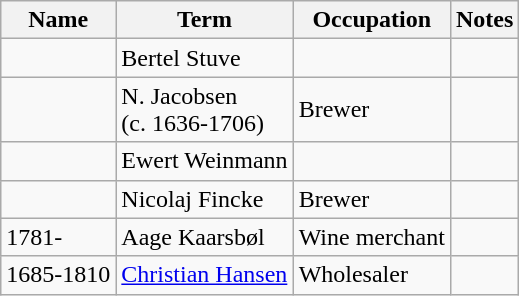<table class="wikitable sortable">
<tr>
<th>Name</th>
<th>Term</th>
<th>Occupation</th>
<th>Notes</th>
</tr>
<tr>
<td></td>
<td>Bertel Stuve</td>
<td></td>
<td></td>
</tr>
<tr>
<td></td>
<td>N. Jacobsen <br>(c. 1636-1706)</td>
<td>Brewer</td>
<td></td>
</tr>
<tr>
<td></td>
<td>Ewert Weinmann</td>
<td></td>
<td></td>
</tr>
<tr>
<td></td>
<td>Nicolaj Fincke</td>
<td>Brewer</td>
<td></td>
</tr>
<tr>
<td>1781-</td>
<td>Aage Kaarsbøl</td>
<td>Wine merchant</td>
<td></td>
</tr>
<tr>
<td>1685-1810</td>
<td><a href='#'>Christian Hansen</a></td>
<td>Wholesaler</td>
<td></td>
</tr>
</table>
